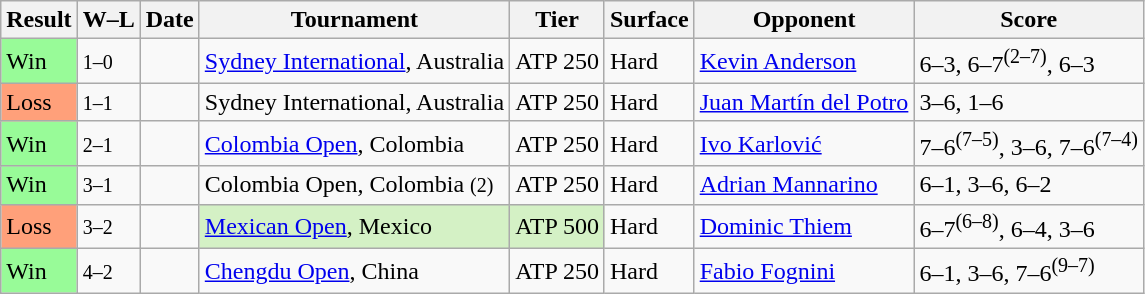<table class="sortable wikitable nowrap">
<tr>
<th>Result</th>
<th class="unsortable">W–L</th>
<th>Date</th>
<th>Tournament</th>
<th>Tier</th>
<th>Surface</th>
<th>Opponent</th>
<th class="unsortable">Score</th>
</tr>
<tr>
<td bgcolor=98FB98>Win</td>
<td><small>1–0</small></td>
<td><a href='#'></a></td>
<td><a href='#'>Sydney International</a>, Australia</td>
<td>ATP 250</td>
<td>Hard</td>
<td> <a href='#'>Kevin Anderson</a></td>
<td>6–3, 6–7<sup>(2–7)</sup>, 6–3</td>
</tr>
<tr>
<td bgcolor=ffa07a>Loss</td>
<td><small>1–1</small></td>
<td><a href='#'></a></td>
<td>Sydney International, Australia</td>
<td>ATP 250</td>
<td>Hard</td>
<td> <a href='#'>Juan Martín del Potro</a></td>
<td>3–6, 1–6</td>
</tr>
<tr>
<td bgcolor=98FB98>Win</td>
<td><small>2–1</small></td>
<td><a href='#'></a></td>
<td><a href='#'>Colombia Open</a>, Colombia</td>
<td>ATP 250</td>
<td>Hard</td>
<td> <a href='#'>Ivo Karlović</a></td>
<td>7–6<sup>(7–5)</sup>, 3–6, 7–6<sup>(7–4)</sup></td>
</tr>
<tr>
<td bgcolor=98FB98>Win</td>
<td><small>3–1</small></td>
<td><a href='#'></a></td>
<td>Colombia Open, Colombia <small>(2)</small></td>
<td>ATP 250</td>
<td>Hard</td>
<td> <a href='#'>Adrian Mannarino</a></td>
<td>6–1, 3–6, 6–2</td>
</tr>
<tr>
<td bgcolor=ffa07a>Loss</td>
<td><small>3–2</small></td>
<td><a href='#'></a></td>
<td bgcolor=d4f1c5><a href='#'>Mexican Open</a>, Mexico</td>
<td bgcolor=d4f1c5>ATP 500</td>
<td>Hard</td>
<td> <a href='#'>Dominic Thiem</a></td>
<td>6–7<sup>(6–8)</sup>, 6–4, 3–6</td>
</tr>
<tr>
<td bgcolor=98FB98>Win</td>
<td><small>4–2</small></td>
<td><a href='#'></a></td>
<td><a href='#'>Chengdu Open</a>, China</td>
<td>ATP 250</td>
<td>Hard</td>
<td> <a href='#'>Fabio Fognini</a></td>
<td>6–1, 3–6, 7–6<sup>(9–7)</sup></td>
</tr>
</table>
